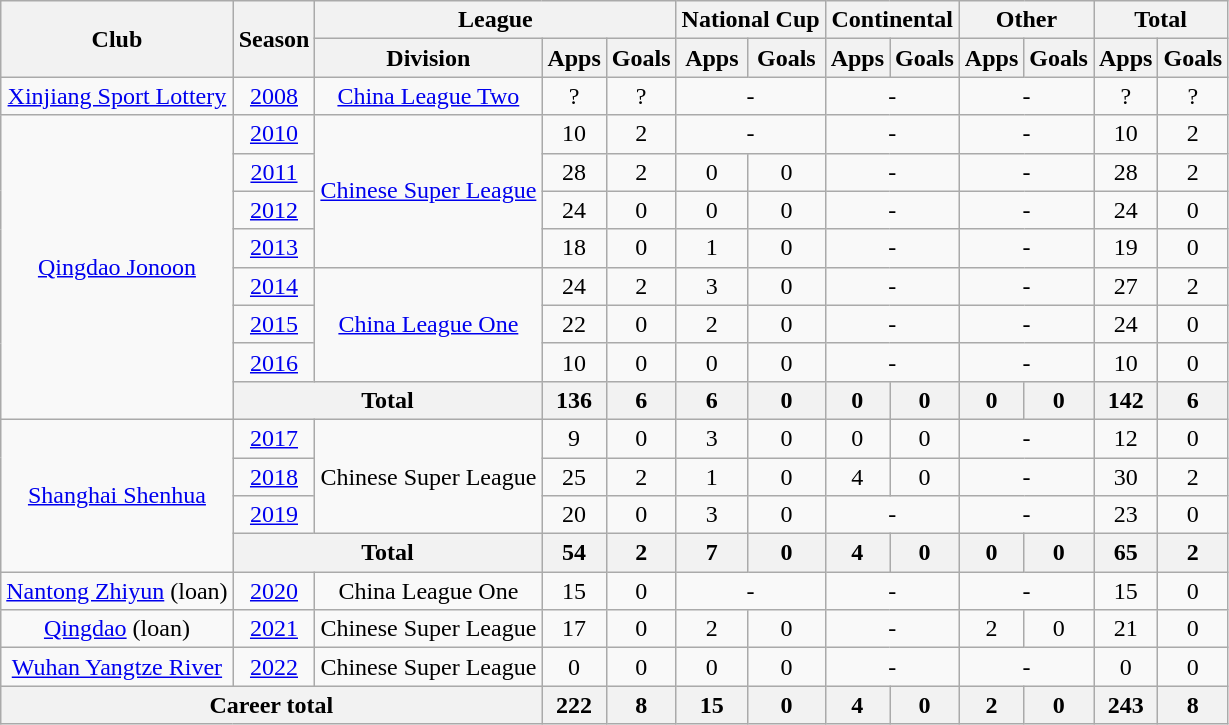<table class="wikitable" style="text-align: center">
<tr>
<th rowspan="2">Club</th>
<th rowspan="2">Season</th>
<th colspan="3">League</th>
<th colspan="2">National Cup</th>
<th colspan="2">Continental</th>
<th colspan="2">Other</th>
<th colspan="2">Total</th>
</tr>
<tr>
<th>Division</th>
<th>Apps</th>
<th>Goals</th>
<th>Apps</th>
<th>Goals</th>
<th>Apps</th>
<th>Goals</th>
<th>Apps</th>
<th>Goals</th>
<th>Apps</th>
<th>Goals</th>
</tr>
<tr>
<td><a href='#'>Xinjiang Sport Lottery</a></td>
<td><a href='#'>2008</a></td>
<td><a href='#'>China League Two</a></td>
<td>?</td>
<td>?</td>
<td colspan="2">-</td>
<td colspan="2">-</td>
<td colspan="2">-</td>
<td>?</td>
<td>?</td>
</tr>
<tr>
<td rowspan=8><a href='#'>Qingdao Jonoon</a></td>
<td><a href='#'>2010</a></td>
<td rowspan="4"><a href='#'>Chinese Super League</a></td>
<td>10</td>
<td>2</td>
<td colspan="2">-</td>
<td colspan="2">-</td>
<td colspan="2">-</td>
<td>10</td>
<td>2</td>
</tr>
<tr>
<td><a href='#'>2011</a></td>
<td>28</td>
<td>2</td>
<td>0</td>
<td>0</td>
<td colspan="2">-</td>
<td colspan="2">-</td>
<td>28</td>
<td>2</td>
</tr>
<tr>
<td><a href='#'>2012</a></td>
<td>24</td>
<td>0</td>
<td>0</td>
<td>0</td>
<td colspan="2">-</td>
<td colspan="2">-</td>
<td>24</td>
<td>0</td>
</tr>
<tr>
<td><a href='#'>2013</a></td>
<td>18</td>
<td>0</td>
<td>1</td>
<td>0</td>
<td colspan="2">-</td>
<td colspan="2">-</td>
<td>19</td>
<td>0</td>
</tr>
<tr>
<td><a href='#'>2014</a></td>
<td rowspan="3"><a href='#'>China League One</a></td>
<td>24</td>
<td>2</td>
<td>3</td>
<td>0</td>
<td colspan="2">-</td>
<td colspan="2">-</td>
<td>27</td>
<td>2</td>
</tr>
<tr>
<td><a href='#'>2015</a></td>
<td>22</td>
<td>0</td>
<td>2</td>
<td>0</td>
<td colspan="2">-</td>
<td colspan="2">-</td>
<td>24</td>
<td>0</td>
</tr>
<tr>
<td><a href='#'>2016</a></td>
<td>10</td>
<td>0</td>
<td>0</td>
<td>0</td>
<td colspan="2">-</td>
<td colspan="2">-</td>
<td>10</td>
<td>0</td>
</tr>
<tr>
<th colspan=2>Total</th>
<th>136</th>
<th>6</th>
<th>6</th>
<th>0</th>
<th>0</th>
<th>0</th>
<th>0</th>
<th>0</th>
<th>142</th>
<th>6</th>
</tr>
<tr>
<td rowspan=4><a href='#'>Shanghai Shenhua</a></td>
<td><a href='#'>2017</a></td>
<td rowspan="3">Chinese Super League</td>
<td>9</td>
<td>0</td>
<td>3</td>
<td>0</td>
<td>0</td>
<td>0</td>
<td colspan="2">-</td>
<td>12</td>
<td>0</td>
</tr>
<tr>
<td><a href='#'>2018</a></td>
<td>25</td>
<td>2</td>
<td>1</td>
<td>0</td>
<td>4</td>
<td>0</td>
<td colspan="2">-</td>
<td>30</td>
<td>2</td>
</tr>
<tr>
<td><a href='#'>2019</a></td>
<td>20</td>
<td>0</td>
<td>3</td>
<td>0</td>
<td colspan="2">-</td>
<td colspan="2">-</td>
<td>23</td>
<td>0</td>
</tr>
<tr>
<th colspan=2>Total</th>
<th>54</th>
<th>2</th>
<th>7</th>
<th>0</th>
<th>4</th>
<th>0</th>
<th>0</th>
<th>0</th>
<th>65</th>
<th>2</th>
</tr>
<tr>
<td><a href='#'>Nantong Zhiyun</a> (loan)</td>
<td><a href='#'>2020</a></td>
<td>China League One</td>
<td>15</td>
<td>0</td>
<td colspan="2">-</td>
<td colspan="2">-</td>
<td colspan="2">-</td>
<td>15</td>
<td>0</td>
</tr>
<tr>
<td><a href='#'>Qingdao</a> (loan)</td>
<td><a href='#'>2021</a></td>
<td>Chinese Super League</td>
<td>17</td>
<td>0</td>
<td>2</td>
<td>0</td>
<td colspan="2">-</td>
<td>2</td>
<td>0</td>
<td>21</td>
<td>0</td>
</tr>
<tr>
<td><a href='#'>Wuhan Yangtze River</a></td>
<td><a href='#'>2022</a></td>
<td>Chinese Super League</td>
<td>0</td>
<td>0</td>
<td>0</td>
<td>0</td>
<td colspan="2">-</td>
<td colspan="2">-</td>
<td>0</td>
<td>0</td>
</tr>
<tr>
<th colspan=3>Career total</th>
<th>222</th>
<th>8</th>
<th>15</th>
<th>0</th>
<th>4</th>
<th>0</th>
<th>2</th>
<th>0</th>
<th>243</th>
<th>8</th>
</tr>
</table>
